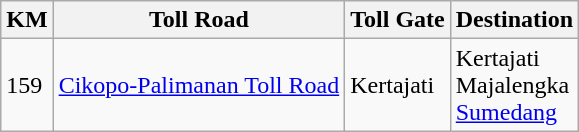<table class="wikitable">
<tr>
<th>KM</th>
<th>Toll Road</th>
<th>Toll Gate</th>
<th>Destination</th>
</tr>
<tr>
<td>159</td>
<td><a href='#'>Cikopo-Palimanan Toll Road</a></td>
<td>Kertajati</td>
<td>Kertajati <br> Majalengka<br> <a href='#'>Sumedang</a></td>
</tr>
</table>
